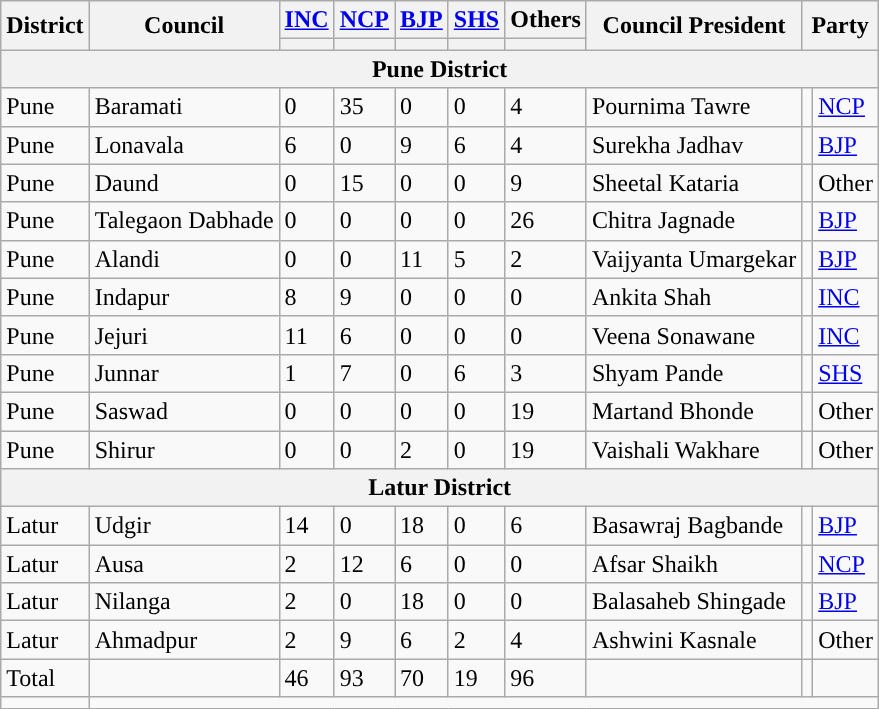<table class="wikitable sortable">
<tr>
<th rowspan="2">District</th>
<th rowspan="2">Council</th>
<th><a href='#'>INC</a></th>
<th><a href='#'>NCP</a></th>
<th><a href='#'>BJP</a></th>
<th><a href='#'>SHS</a></th>
<th>Others</th>
<th rowspan="2">Council President</th>
<th colspan="2" rowspan="2">Party</th>
</tr>
<tr>
<th></th>
<th></th>
<th></th>
<th></th>
<th></th>
</tr>
<tr>
<th colspan="10">Pune District</th>
</tr>
<tr>
<td>Pune</td>
<td>Baramati</td>
<td>0</td>
<td>35</td>
<td>0</td>
<td>0</td>
<td>4</td>
<td>Pournima Tawre</td>
<td style="background-color: "></td>
<td><a href='#'>NCP</a></td>
</tr>
<tr>
<td>Pune</td>
<td>Lonavala</td>
<td>6</td>
<td>0</td>
<td>9</td>
<td>6</td>
<td>4</td>
<td>Surekha Jadhav</td>
<td style="background-color:"></td>
<td><a href='#'>BJP</a></td>
</tr>
<tr>
<td>Pune</td>
<td>Daund</td>
<td>0</td>
<td>15</td>
<td>0</td>
<td>0</td>
<td>9</td>
<td>Sheetal Kataria</td>
<td></td>
<td>Other</td>
</tr>
<tr>
<td>Pune</td>
<td>Talegaon Dabhade</td>
<td>0</td>
<td>0</td>
<td>0</td>
<td>0</td>
<td>26</td>
<td>Chitra Jagnade</td>
<td style="background-color:"></td>
<td><a href='#'>BJP</a></td>
</tr>
<tr>
<td>Pune</td>
<td>Alandi</td>
<td>0</td>
<td>0</td>
<td>11</td>
<td>5</td>
<td>2</td>
<td>Vaijyanta Umargekar</td>
<td style="background-color:"></td>
<td><a href='#'>BJP</a></td>
</tr>
<tr>
<td>Pune</td>
<td>Indapur</td>
<td>8</td>
<td>9</td>
<td>0</td>
<td>0</td>
<td>0</td>
<td>Ankita Shah</td>
<td style="background-color: "></td>
<td><a href='#'>INC</a></td>
</tr>
<tr>
<td>Pune</td>
<td>Jejuri</td>
<td>11</td>
<td>6</td>
<td>0</td>
<td>0</td>
<td>0</td>
<td>Veena Sonawane</td>
<td style="background-color: "></td>
<td><a href='#'>INC</a></td>
</tr>
<tr>
<td>Pune</td>
<td>Junnar</td>
<td>1</td>
<td>7</td>
<td>0</td>
<td>6</td>
<td>3</td>
<td>Shyam Pande</td>
<td style="background-color: "></td>
<td><a href='#'>SHS</a></td>
</tr>
<tr>
<td>Pune</td>
<td>Saswad</td>
<td>0</td>
<td>0</td>
<td>0</td>
<td>0</td>
<td>19</td>
<td>Martand Bhonde</td>
<td></td>
<td>Other</td>
</tr>
<tr>
<td>Pune</td>
<td>Shirur</td>
<td>0</td>
<td>0</td>
<td>2</td>
<td>0</td>
<td>19</td>
<td>Vaishali Wakhare</td>
<td></td>
<td>Other</td>
</tr>
<tr>
<th colspan="10">Latur District</th>
</tr>
<tr>
<td>Latur</td>
<td>Udgir</td>
<td>14</td>
<td>0</td>
<td>18</td>
<td>0</td>
<td>6</td>
<td>Basawraj Bagbande</td>
<td style="background-color:"></td>
<td><a href='#'>BJP</a></td>
</tr>
<tr>
<td>Latur</td>
<td>Ausa</td>
<td>2</td>
<td>12</td>
<td>6</td>
<td>0</td>
<td>0</td>
<td>Afsar Shaikh</td>
<td style="background-color: "></td>
<td><a href='#'>NCP</a></td>
</tr>
<tr>
<td>Latur</td>
<td>Nilanga</td>
<td>2</td>
<td>0</td>
<td>18</td>
<td>0</td>
<td>0</td>
<td>Balasaheb Shingade</td>
<td style="background-color:"></td>
<td><a href='#'>BJP</a></td>
</tr>
<tr>
<td>Latur</td>
<td>Ahmadpur</td>
<td>2</td>
<td>9</td>
<td>6</td>
<td>2</td>
<td>4</td>
<td>Ashwini Kasnale</td>
<td></td>
<td>Other</td>
</tr>
<tr>
<td>Total</td>
<td></td>
<td>46</td>
<td>93</td>
<td>70</td>
<td>19</td>
<td>96</td>
<td></td>
<td></td>
<td></td>
</tr>
<tr>
<td></td>
</tr>
</table>
